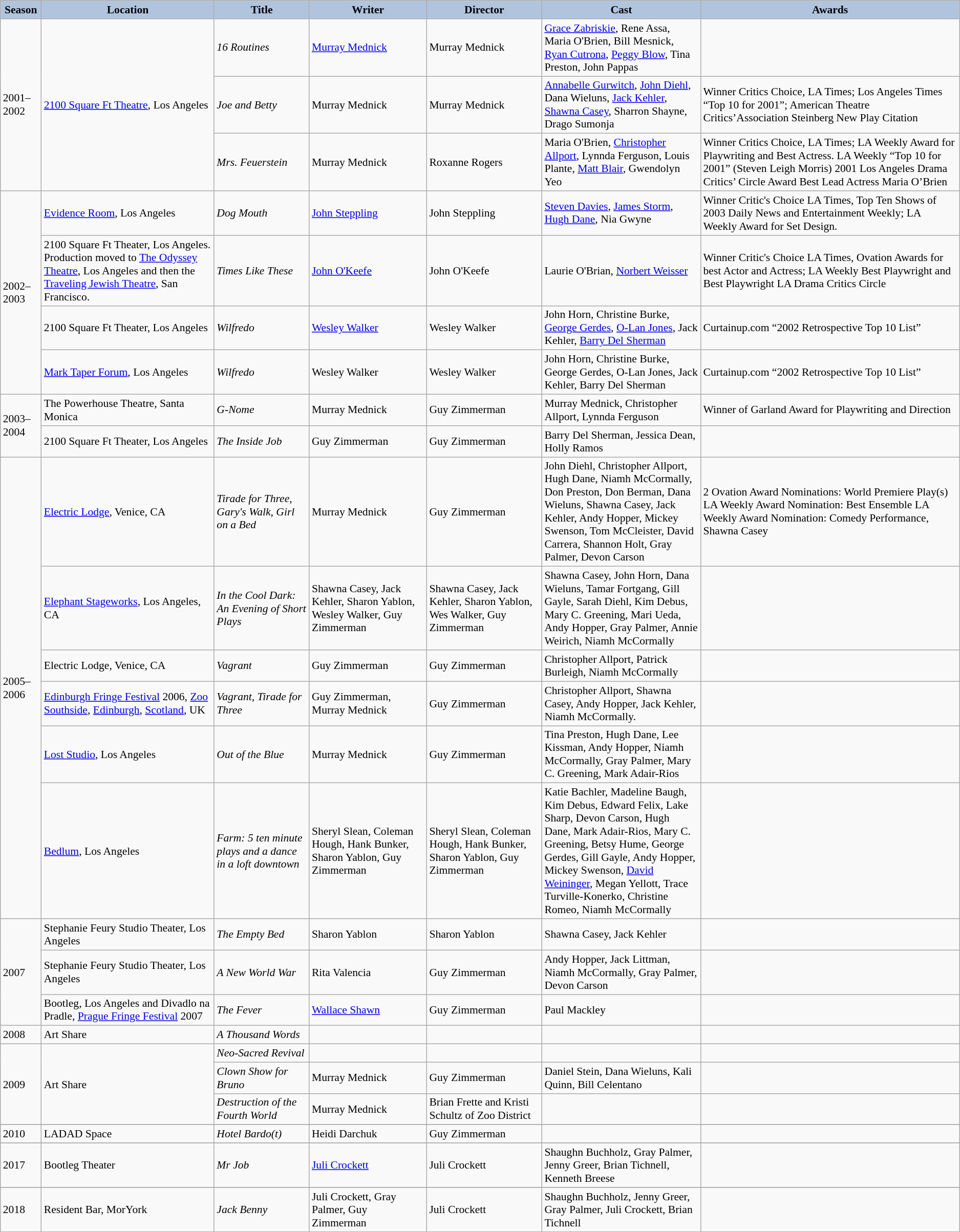<table class="wikitable mw-collapsible" style="font-size: 90%;">
<tr>
<th style="background:#B0C4DE;">Season</th>
<th style="background:#B0C4DE;">Location</th>
<th style="background:#B0C4DE;">Title</th>
<th style="background:#B0C4DE;">Writer</th>
<th style="background:#B0C4DE;" "width=80pt;">Director</th>
<th style="background:#B0C4DE;" width=200pt;">Cast</th>
<th style="background:#B0C4DE;">Awards</th>
</tr>
<tr>
<td rowspan="3">2001–2002</td>
<td rowspan="3"><a href='#'>2100 Square Ft Theatre</a>, Los Angeles</td>
<td><em>16 Routines</em></td>
<td><a href='#'>Murray Mednick</a></td>
<td>Murray Mednick</td>
<td><a href='#'>Grace Zabriskie</a>, Rene Assa, Maria O'Brien, Bill Mesnick, <a href='#'>Ryan Cutrona</a>, <a href='#'>Peggy Blow</a>, Tina Preston, John Pappas</td>
<td></td>
</tr>
<tr>
<td><em>Joe and Betty</em></td>
<td>Murray Mednick</td>
<td>Murray Mednick</td>
<td><a href='#'>Annabelle Gurwitch</a>, <a href='#'>John Diehl</a>, Dana Wieluns, <a href='#'>Jack Kehler</a>, <a href='#'>Shawna Casey</a>, Sharron Shayne, Drago Sumonja</td>
<td>Winner Critics Choice, LA Times; Los Angeles Times “Top 10 for 2001”; American Theatre Critics’Association Steinberg New Play Citation</td>
</tr>
<tr>
<td><em>Mrs. Feuerstein</em></td>
<td>Murray Mednick</td>
<td>Roxanne Rogers</td>
<td>Maria O'Brien, <a href='#'>Christopher Allport</a>, Lynnda Ferguson, Louis Plante, <a href='#'>Matt Blair</a>, Gwendolyn Yeo</td>
<td>Winner Critics Choice, LA Times; LA Weekly Award for Playwriting and Best Actress. LA Weekly “Top 10 for 2001” (Steven Leigh Morris) 2001 Los Angeles Drama Critics’ Circle Award Best Lead Actress Maria O’Brien</td>
</tr>
<tr>
<td rowspan="4">2002–2003</td>
<td><a href='#'>Evidence Room</a>, Los Angeles</td>
<td><em>Dog Mouth</em></td>
<td><a href='#'>John Steppling</a></td>
<td>John Steppling</td>
<td><a href='#'>Steven Davies</a>, <a href='#'>James Storm</a>, <a href='#'>Hugh Dane</a>, Nia Gwyne</td>
<td>Winner Critic's Choice LA Times, Top Ten Shows of 2003 Daily News and Entertainment Weekly; LA Weekly Award for Set Design.</td>
</tr>
<tr>
<td>2100 Square Ft Theater, Los Angeles. Production moved to <a href='#'>The Odyssey Theatre</a>, Los Angeles and then the <a href='#'>Traveling Jewish Theatre</a>, San Francisco.</td>
<td><em>Times Like These</em></td>
<td><a href='#'>John O'Keefe</a></td>
<td>John O'Keefe</td>
<td>Laurie O'Brian, <a href='#'>Norbert Weisser</a></td>
<td>Winner Critic's Choice LA Times, Ovation Awards for best Actor and Actress; LA Weekly Best Playwright and Best Playwright LA Drama Critics Circle</td>
</tr>
<tr>
<td>2100 Square Ft Theater, Los Angeles</td>
<td><em>Wilfredo</em></td>
<td><a href='#'>Wesley Walker</a></td>
<td>Wesley Walker</td>
<td>John Horn, Christine Burke, <a href='#'>George Gerdes</a>, <a href='#'>O-Lan Jones</a>, Jack Kehler, <a href='#'>Barry Del Sherman</a></td>
<td>Curtainup.com “2002 Retrospective Top 10 List”</td>
</tr>
<tr>
<td><a href='#'>Mark Taper Forum</a>, Los Angeles</td>
<td><em>Wilfredo</em></td>
<td>Wesley Walker</td>
<td>Wesley Walker</td>
<td>John Horn, Christine Burke, George Gerdes, O-Lan Jones, Jack Kehler, Barry Del Sherman</td>
<td>Curtainup.com “2002 Retrospective Top 10 List”</td>
</tr>
<tr>
<td rowspan="2">2003–2004</td>
<td>The Powerhouse Theatre, Santa Monica</td>
<td><em>G-Nome</em></td>
<td>Murray Mednick</td>
<td>Guy Zimmerman</td>
<td>Murray Mednick, Christopher Allport, Lynnda Ferguson</td>
<td>Winner of Garland Award for Playwriting and Direction</td>
</tr>
<tr>
<td>2100 Square Ft Theater, Los Angeles</td>
<td><em>The Inside Job</em></td>
<td>Guy Zimmerman</td>
<td>Guy Zimmerman</td>
<td>Barry Del Sherman, Jessica Dean, Holly Ramos</td>
<td></td>
</tr>
<tr>
<td rowspan="6">2005–2006</td>
<td><a href='#'>Electric Lodge</a>, Venice, CA</td>
<td><em>Tirade for Three</em>, <em>Gary's Walk</em>, <em>Girl on a Bed</em></td>
<td>Murray Mednick</td>
<td>Guy Zimmerman</td>
<td>John Diehl, Christopher Allport, Hugh Dane, Niamh McCormally, Don Preston, Don Berman, Dana Wieluns, Shawna Casey, Jack Kehler, Andy Hopper, Mickey Swenson, Tom McCleister, David Carrera, Shannon Holt, Gray Palmer, Devon Carson</td>
<td>2 Ovation Award Nominations: World Premiere Play(s)<br>LA Weekly Award Nomination: Best Ensemble
LA Weekly Award Nomination: Comedy Performance, Shawna Casey</td>
</tr>
<tr>
<td><a href='#'>Elephant Stageworks</a>, Los Angeles, CA</td>
<td><em>In the Cool Dark: An Evening of Short Plays</em></td>
<td>Shawna Casey, Jack Kehler, Sharon Yablon, Wesley Walker, Guy Zimmerman</td>
<td>Shawna Casey, Jack Kehler, Sharon Yablon, Wes Walker, Guy Zimmerman</td>
<td>Shawna Casey, John Horn, Dana Wieluns, Tamar Fortgang, Gill Gayle, Sarah Diehl, Kim Debus, Mary C. Greening, Mari Ueda, Andy Hopper, Gray Palmer, Annie Weirich, Niamh McCormally</td>
<td></td>
</tr>
<tr>
<td>Electric Lodge, Venice, CA</td>
<td><em>Vagrant</em></td>
<td>Guy Zimmerman</td>
<td>Guy Zimmerman</td>
<td>Christopher Allport, Patrick Burleigh, Niamh McCormally</td>
<td></td>
</tr>
<tr>
<td><a href='#'>Edinburgh Fringe Festival</a> 2006, <a href='#'>Zoo Southside</a>, <a href='#'>Edinburgh</a>, <a href='#'>Scotland</a>, UK</td>
<td><em>Vagrant</em>, <em>Tirade for Three</em></td>
<td>Guy Zimmerman, Murray Mednick</td>
<td>Guy Zimmerman</td>
<td>Christopher Allport, Shawna Casey, Andy Hopper, Jack Kehler, Niamh McCormally.</td>
<td></td>
</tr>
<tr>
<td><a href='#'>Lost Studio</a>, Los Angeles</td>
<td><em>Out of the Blue</em></td>
<td>Murray Mednick</td>
<td>Guy Zimmerman</td>
<td>Tina Preston, Hugh Dane, Lee Kissman, Andy Hopper, Niamh McCormally, Gray Palmer, Mary C. Greening, Mark Adair-Rios</td>
<td></td>
</tr>
<tr>
<td><a href='#'>Bedlum</a>, Los Angeles</td>
<td><em>Farm: 5 ten minute plays and a dance in a loft downtown</em></td>
<td>Sheryl Slean, Coleman Hough, Hank Bunker, Sharon Yablon, Guy Zimmerman</td>
<td>Sheryl Slean, Coleman Hough, Hank Bunker, Sharon Yablon, Guy Zimmerman</td>
<td>Katie Bachler, Madeline Baugh, Kim Debus, Edward Felix, Lake Sharp, Devon Carson, Hugh Dane, Mark Adair-Rios, Mary C. Greening, Betsy Hume, George Gerdes, Gill Gayle, Andy Hopper, Mickey Swenson, <a href='#'>David Weininger</a>, Megan Yellott, Trace Turville-Konerko, Christine Romeo, Niamh McCormally</td>
<td></td>
</tr>
<tr>
<td rowspan="3">2007</td>
<td>Stephanie Feury Studio Theater, Los Angeles</td>
<td><em>The Empty Bed</em></td>
<td>Sharon Yablon</td>
<td>Sharon Yablon</td>
<td>Shawna Casey, Jack Kehler</td>
<td></td>
</tr>
<tr>
<td>Stephanie Feury Studio Theater, Los Angeles</td>
<td><em>A New World War</em></td>
<td>Rita Valencia</td>
<td>Guy Zimmerman</td>
<td>Andy Hopper, Jack Littman, Niamh McCormally, Gray Palmer, Devon Carson</td>
<td></td>
</tr>
<tr>
<td>Bootleg, Los Angeles and Divadlo na Pradle, <a href='#'>Prague Fringe Festival</a> 2007</td>
<td><em>The Fever</em></td>
<td><a href='#'>Wallace Shawn</a></td>
<td>Guy Zimmerman</td>
<td>Paul Mackley</td>
<td></td>
</tr>
<tr>
<td>2008</td>
<td>Art Share</td>
<td><em>A Thousand Words</em></td>
<td></td>
<td></td>
<td></td>
<td></td>
</tr>
<tr>
<td rowspan="3">2009</td>
<td rowspan="3">Art Share</td>
<td><em>Neo-Sacred Revival</em></td>
<td></td>
<td></td>
<td></td>
<td></td>
</tr>
<tr>
<td><em>Clown Show for Bruno</em></td>
<td>Murray Mednick</td>
<td>Guy Zimmerman</td>
<td>Daniel Stein, Dana Wieluns, Kali Quinn, Bill Celentano</td>
<td></td>
</tr>
<tr>
<td><em>Destruction of the Fourth World</em></td>
<td>Murray Mednick</td>
<td>Brian Frette and Kristi Schultz of Zoo District</td>
<td></td>
<td></td>
</tr>
<tr>
</tr>
<tr>
<td>2010</td>
<td>LADAD Space</td>
<td><em>Hotel Bardo(t)</em></td>
<td>Heidi Darchuk</td>
<td>Guy Zimmerman</td>
<td></td>
<td></td>
</tr>
<tr>
</tr>
<tr>
<td>2017</td>
<td>Bootleg Theater</td>
<td><em>Mr Job</em></td>
<td><a href='#'>Juli Crockett</a></td>
<td>Juli Crockett</td>
<td>Shaughn Buchholz, Gray Palmer, Jenny Greer, Brian Tichnell, Kenneth Breese</td>
<td></td>
</tr>
<tr>
</tr>
<tr>
<td>2018</td>
<td>Resident Bar, MorYork</td>
<td><em>Jack Benny</em></td>
<td>Juli Crockett, Gray Palmer, Guy Zimmerman</td>
<td>Juli Crockett</td>
<td>Shaughn Buchholz, Jenny Greer, Gray Palmer, Juli Crockett, Brian Tichnell</td>
<td></td>
</tr>
<tr>
</tr>
</table>
